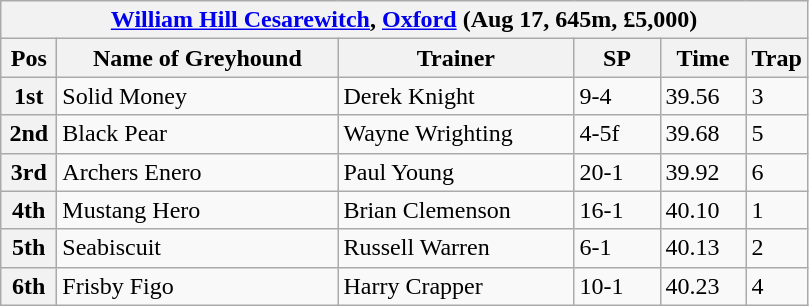<table class="wikitable">
<tr>
<th colspan="6"><a href='#'>William Hill Cesarewitch</a>, <a href='#'>Oxford</a> (Aug 17, 645m, £5,000)</th>
</tr>
<tr>
<th width=30>Pos</th>
<th width=180>Name of Greyhound</th>
<th width=150>Trainer</th>
<th width=50>SP</th>
<th width=50>Time</th>
<th width=30>Trap</th>
</tr>
<tr>
<th>1st</th>
<td>Solid Money</td>
<td>Derek Knight</td>
<td>9-4</td>
<td>39.56</td>
<td>3</td>
</tr>
<tr>
<th>2nd</th>
<td>Black Pear</td>
<td>Wayne Wrighting</td>
<td>4-5f</td>
<td>39.68</td>
<td>5</td>
</tr>
<tr>
<th>3rd</th>
<td>Archers Enero</td>
<td>Paul Young</td>
<td>20-1</td>
<td>39.92</td>
<td>6</td>
</tr>
<tr>
<th>4th</th>
<td>Mustang Hero</td>
<td>Brian Clemenson</td>
<td>16-1</td>
<td>40.10</td>
<td>1</td>
</tr>
<tr>
<th>5th</th>
<td>Seabiscuit</td>
<td>Russell Warren</td>
<td>6-1</td>
<td>40.13</td>
<td>2</td>
</tr>
<tr>
<th>6th</th>
<td>Frisby Figo</td>
<td>Harry Crapper</td>
<td>10-1</td>
<td>40.23</td>
<td>4</td>
</tr>
</table>
